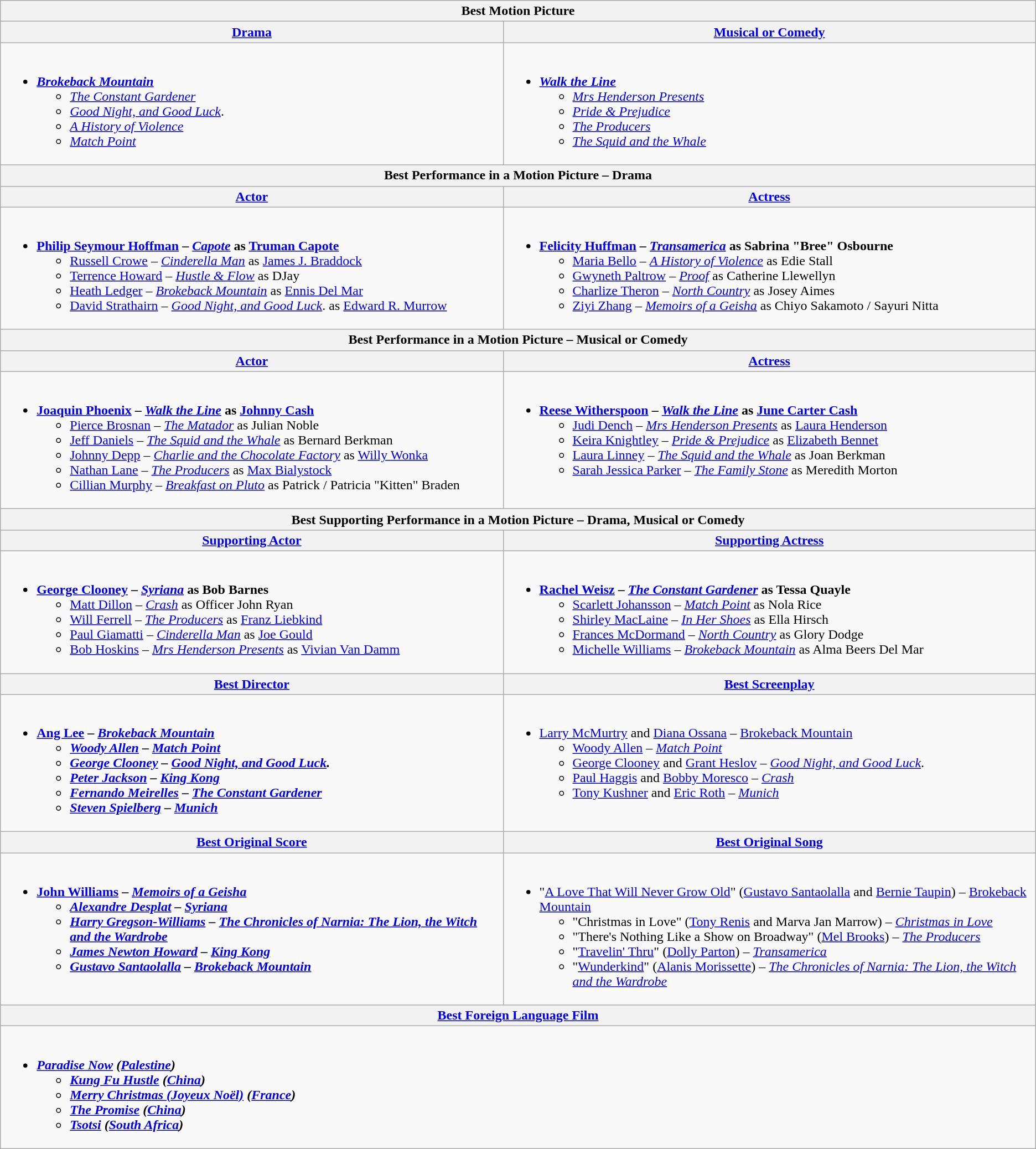<table class=wikitable style="width=100%">
<tr>
<th colspan=2>Best Motion Picture</th>
</tr>
<tr>
<th style="width=50%"><a href='#'>Drama</a></th>
<th style="width=50%"><a href='#'>Musical or Comedy</a></th>
</tr>
<tr>
<td valign="top"><br><ul><li><strong><em><a href='#'>Brokeback Mountain</a></em></strong><ul><li><em><a href='#'>The Constant Gardener</a></em></li><li><em><a href='#'>Good Night, and Good Luck</a></em>.</li><li><em><a href='#'>A History of Violence</a></em></li><li><em><a href='#'>Match Point</a></em></li></ul></li></ul></td>
<td valign="top"><br><ul><li><strong><em><a href='#'>Walk the Line</a></em></strong><ul><li><em><a href='#'>Mrs Henderson Presents</a></em></li><li><em><a href='#'>Pride & Prejudice</a></em></li><li><em><a href='#'>The Producers</a></em></li><li><em><a href='#'>The Squid and the Whale</a></em></li></ul></li></ul></td>
</tr>
<tr>
<th colspan=2>Best Performance in a Motion Picture – Drama</th>
</tr>
<tr>
<th><a href='#'>Actor</a></th>
<th><a href='#'>Actress</a></th>
</tr>
<tr>
<td valign="top"><br><ul><li><strong><a href='#'>Philip Seymour Hoffman</a> – <em><a href='#'>Capote</a></em> as <a href='#'>Truman Capote</a></strong><ul><li><a href='#'>Russell Crowe</a> – <em><a href='#'>Cinderella Man</a></em> as <a href='#'>James J. Braddock</a></li><li><a href='#'>Terrence Howard</a> – <em><a href='#'>Hustle & Flow</a></em> as DJay</li><li><a href='#'>Heath Ledger</a> – <em><a href='#'>Brokeback Mountain</a></em> as <a href='#'>Ennis Del Mar</a></li><li><a href='#'>David Strathairn</a> – <em><a href='#'>Good Night, and Good Luck</a></em>. as <a href='#'>Edward R. Murrow</a></li></ul></li></ul></td>
<td valign="top"><br><ul><li><strong><a href='#'>Felicity Huffman</a> – <em><a href='#'>Transamerica</a></em> as Sabrina "Bree" Osbourne</strong><ul><li><a href='#'>Maria Bello</a> – <em><a href='#'>A History of Violence</a></em> as Edie Stall</li><li><a href='#'>Gwyneth Paltrow</a> – <em><a href='#'>Proof</a></em> as Catherine Llewellyn</li><li><a href='#'>Charlize Theron</a> – <em><a href='#'>North Country</a></em> as Josey Aimes</li><li><a href='#'>Ziyi Zhang</a> – <em><a href='#'>Memoirs of a Geisha</a></em> as Chiyo Sakamoto / Sayuri Nitta</li></ul></li></ul></td>
</tr>
<tr>
<th colspan=2>Best Performance in a Motion Picture – Musical or Comedy</th>
</tr>
<tr>
<th><a href='#'>Actor</a></th>
<th><a href='#'>Actress</a></th>
</tr>
<tr>
<td valign="top"><br><ul><li><strong><a href='#'>Joaquin Phoenix</a> – <em><a href='#'>Walk the Line</a></em> as <a href='#'>Johnny Cash</a></strong><ul><li><a href='#'>Pierce Brosnan</a> – <em><a href='#'>The Matador</a></em> as Julian Noble</li><li><a href='#'>Jeff Daniels</a> – <em><a href='#'>The Squid and the Whale</a></em> as Bernard Berkman</li><li><a href='#'>Johnny Depp</a> – <em><a href='#'>Charlie and the Chocolate Factory</a></em> as <a href='#'>Willy Wonka</a></li><li><a href='#'>Nathan Lane</a> – <em><a href='#'>The Producers</a></em> as <a href='#'>Max Bialystock</a></li><li><a href='#'>Cillian Murphy</a> – <em><a href='#'>Breakfast on Pluto</a></em> as Patrick / Patricia "Kitten" Braden</li></ul></li></ul></td>
<td valign="top"><br><ul><li><strong><a href='#'>Reese Witherspoon</a> – <em><a href='#'>Walk the Line</a></em> as <a href='#'>June Carter Cash</a></strong><ul><li><a href='#'>Judi Dench</a> – <em><a href='#'>Mrs Henderson Presents</a></em> as <a href='#'>Laura Henderson</a></li><li><a href='#'>Keira Knightley</a> – <em><a href='#'>Pride & Prejudice</a></em> as <a href='#'>Elizabeth Bennet</a></li><li><a href='#'>Laura Linney</a> – <em><a href='#'>The Squid and the Whale</a></em> as Joan Berkman</li><li><a href='#'>Sarah Jessica Parker</a> – <em><a href='#'>The Family Stone</a></em> as Meredith Morton</li></ul></li></ul></td>
</tr>
<tr>
<th colspan=2>Best Supporting Performance in a Motion Picture – Drama, Musical or Comedy</th>
</tr>
<tr>
<th><a href='#'>Supporting Actor</a></th>
<th><a href='#'>Supporting Actress</a></th>
</tr>
<tr>
<td valign="top"><br><ul><li><strong><a href='#'>George Clooney</a> – <em><a href='#'>Syriana</a></em> as Bob Barnes</strong><ul><li><a href='#'>Matt Dillon</a> – <em><a href='#'>Crash</a></em> as Officer John Ryan</li><li><a href='#'>Will Ferrell</a> – <em><a href='#'>The Producers</a></em> as <a href='#'>Franz Liebkind</a></li><li><a href='#'>Paul Giamatti</a> – <em><a href='#'>Cinderella Man</a></em> as <a href='#'>Joe Gould</a></li><li><a href='#'>Bob Hoskins</a> – <em><a href='#'>Mrs Henderson Presents</a></em> as <a href='#'>Vivian Van Damm</a></li></ul></li></ul></td>
<td valign="top"><br><ul><li><strong><a href='#'>Rachel Weisz</a> – <em><a href='#'>The Constant Gardener</a></em> as Tessa Quayle</strong><ul><li><a href='#'>Scarlett Johansson</a> – <em><a href='#'>Match Point</a></em> as Nola Rice</li><li><a href='#'>Shirley MacLaine</a> – <em><a href='#'>In Her Shoes</a></em> as Ella Hirsch</li><li><a href='#'>Frances McDormand</a> – <em><a href='#'>North Country</a></em> as Glory Dodge</li><li><a href='#'>Michelle Williams</a> – <em><a href='#'>Brokeback Mountain</a></em> as Alma Beers Del Mar</li></ul></li></ul></td>
</tr>
<tr>
<th><a href='#'>Best Director</a></th>
<th><a href='#'>Best Screenplay</a></th>
</tr>
<tr>
<td valign="top"><br><ul><li><strong><a href='#'>Ang Lee</a> – <em><a href='#'>Brokeback Mountain</a><strong><em><ul><li><a href='#'>Woody Allen</a> – </em><a href='#'>Match Point</a><em></li><li><a href='#'>George Clooney</a> – </em><a href='#'>Good Night, and Good Luck</a><em>.</li><li><a href='#'>Peter Jackson</a> – </em><a href='#'>King Kong</a><em></li><li><a href='#'>Fernando Meirelles</a> – </em><a href='#'>The Constant Gardener</a><em></li><li><a href='#'>Steven Spielberg</a> – </em><a href='#'>Munich</a><em></li></ul></li></ul></td>
<td valign="top"><br><ul><li></strong><a href='#'>Larry McMurtry</a> and <a href='#'>Diana Ossana</a> – </em><a href='#'>Brokeback Mountain</a></em></strong><ul><li><a href='#'>Woody Allen</a> – <em><a href='#'>Match Point</a></em></li><li><a href='#'>George Clooney</a> and <a href='#'>Grant Heslov</a> – <em><a href='#'>Good Night, and Good Luck</a></em>.</li><li><a href='#'>Paul Haggis</a> and <a href='#'>Bobby Moresco</a> – <em><a href='#'>Crash</a></em></li><li><a href='#'>Tony Kushner</a> and <a href='#'>Eric Roth</a> – <em><a href='#'>Munich</a></em></li></ul></li></ul></td>
</tr>
<tr>
<th><a href='#'>Best Original Score</a></th>
<th><a href='#'>Best Original Song</a></th>
</tr>
<tr>
<td valign="top"><br><ul><li><strong><a href='#'>John Williams</a> – <em><a href='#'>Memoirs of a Geisha</a><strong><em><ul><li><a href='#'>Alexandre Desplat</a> – </em><a href='#'>Syriana</a><em></li><li><a href='#'>Harry Gregson-Williams</a> – </em><a href='#'>The Chronicles of Narnia: The Lion, the Witch and the Wardrobe</a><em></li><li><a href='#'>James Newton Howard</a> – </em><a href='#'>King Kong</a><em></li><li><a href='#'>Gustavo Santaolalla</a> – </em><a href='#'>Brokeback Mountain</a><em></li></ul></li></ul></td>
<td valign="top"><br><ul><li></strong>"<a href='#'>A Love That Will Never Grow Old</a>" (<a href='#'>Gustavo Santaolalla</a> and <a href='#'>Bernie Taupin</a>) – </em><a href='#'>Brokeback Mountain</a></em></strong><ul><li>"Christmas in Love" (<a href='#'>Tony Renis</a> and Marva Jan Marrow) – <em><a href='#'>Christmas in Love</a></em></li><li>"There's Nothing Like a Show on Broadway" (<a href='#'>Mel Brooks</a>) – <em><a href='#'>The Producers</a></em></li><li>"<a href='#'>Travelin' Thru</a>" (<a href='#'>Dolly Parton</a>) – <em><a href='#'>Transamerica</a></em></li><li>"<a href='#'>Wunderkind</a>" (<a href='#'>Alanis Morissette</a>) – <em><a href='#'>The Chronicles of Narnia: The Lion, the Witch and the Wardrobe</a></em></li></ul></li></ul></td>
</tr>
<tr>
<th colspan=2><a href='#'>Best Foreign Language Film</a></th>
</tr>
<tr>
<td colspan=2 style="vertical-align:top;"><br><ul><li><strong><em><a href='#'>Paradise Now</a><em> (<a href='#'>Palestine</a>)<strong><ul><li></em><a href='#'>Kung Fu Hustle</a><em> (<a href='#'>China</a>)</li><li></em><a href='#'>Merry Christmas (Joyeux Noël)</a><em> (<a href='#'>France</a>)</li><li></em><a href='#'>The Promise</a><em> (<a href='#'>China</a>)</li><li></em><a href='#'>Tsotsi</a><em> (<a href='#'>South Africa</a>)</li></ul></li></ul></td>
</tr>
</table>
